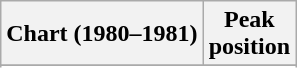<table class="wikitable sortable plainrowheaders">
<tr>
<th scope="col">Chart (1980–1981)</th>
<th scope="col">Peak<br>position</th>
</tr>
<tr>
</tr>
<tr>
</tr>
</table>
